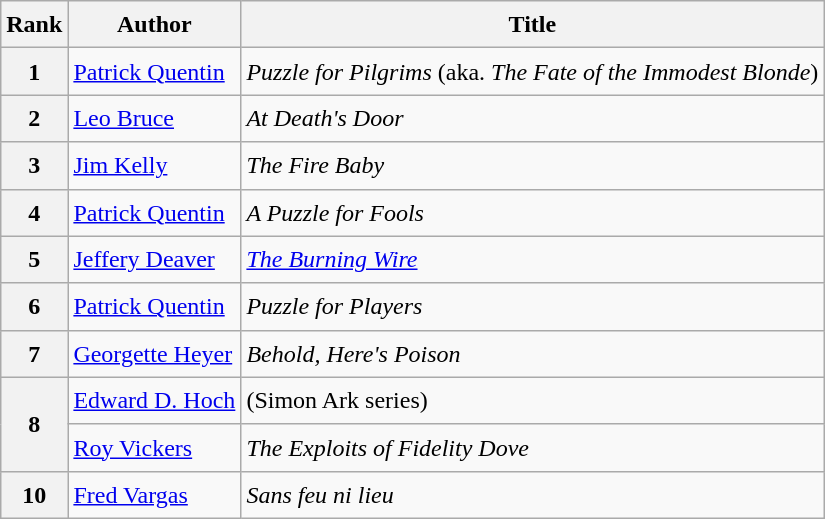<table class="wikitable sortable" style="font-size:1.00em; line-height:1.5em;">
<tr>
<th>Rank</th>
<th>Author</th>
<th>Title</th>
</tr>
<tr>
<th>1</th>
<td><a href='#'>Patrick Quentin</a></td>
<td><em>Puzzle for Pilgrims</em> (aka. <em>The Fate of the Immodest Blonde</em>)</td>
</tr>
<tr>
<th>2</th>
<td><a href='#'>Leo Bruce</a></td>
<td><em>At Death's Door</em></td>
</tr>
<tr>
<th>3</th>
<td><a href='#'>Jim Kelly</a></td>
<td><em>The Fire Baby</em></td>
</tr>
<tr>
<th>4</th>
<td><a href='#'>Patrick Quentin</a></td>
<td><em>A Puzzle for Fools</em></td>
</tr>
<tr>
<th>5</th>
<td><a href='#'>Jeffery Deaver</a></td>
<td><em><a href='#'>The Burning Wire</a></em></td>
</tr>
<tr>
<th>6</th>
<td><a href='#'>Patrick Quentin</a></td>
<td><em>Puzzle for Players</em></td>
</tr>
<tr>
<th>7</th>
<td><a href='#'>Georgette Heyer</a></td>
<td><em>Behold, Here's Poison</em></td>
</tr>
<tr>
<th rowspan=2>8</th>
<td><a href='#'>Edward D. Hoch</a></td>
<td>(Simon Ark series)</td>
</tr>
<tr>
<td><a href='#'>Roy Vickers</a></td>
<td><em>The Exploits of Fidelity Dove</em></td>
</tr>
<tr>
<th>10</th>
<td><a href='#'>Fred Vargas</a></td>
<td><em>Sans feu ni lieu</em></td>
</tr>
</table>
